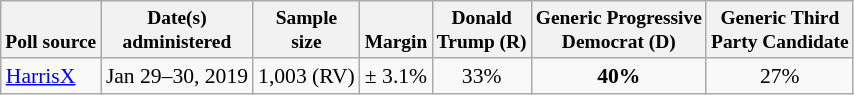<table class="wikitable sortable" style="font-size:90%;text-align:center;">
<tr valign=bottom style="font-size:90%;">
<th>Poll source</th>
<th>Date(s)<br>administered</th>
<th>Sample<br>size</th>
<th>Margin<br></th>
<th>Donald<br>Trump (R)</th>
<th>Generic Progressive<br>Democrat (D)</th>
<th>Generic Third<br>Party Candidate</th>
</tr>
<tr>
<td style="text-align:left;"><a href='#'>HarrisX</a></td>
<td>Jan 29–30, 2019</td>
<td>1,003 (RV)</td>
<td>± 3.1%</td>
<td>33%</td>
<td><strong>40%</strong></td>
<td>27%</td>
</tr>
</table>
